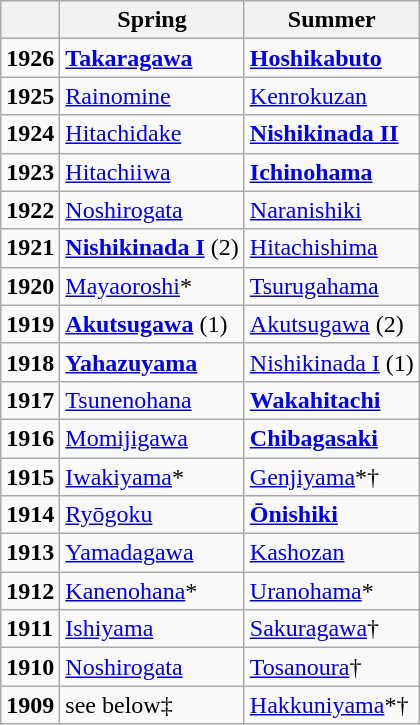<table class="wikitable">
<tr style="background:#efefef;">
<th></th>
<th>Spring</th>
<th>Summer</th>
</tr>
<tr>
<td><strong>1926</strong></td>
<td><strong><a href='#'>Takaragawa</a></strong></td>
<td><strong><a href='#'>Hoshikabuto</a></strong></td>
</tr>
<tr>
<td><strong>1925</strong></td>
<td><a href='#'>Rainomine</a></td>
<td><a href='#'>Kenrokuzan</a></td>
</tr>
<tr>
<td><strong>1924</strong></td>
<td><a href='#'>Hitachidake</a></td>
<td><strong><a href='#'>Nishikinada II</a></strong></td>
</tr>
<tr>
<td><strong>1923</strong></td>
<td><a href='#'>Hitachiiwa</a></td>
<td><strong><a href='#'>Ichinohama</a></strong></td>
</tr>
<tr>
<td><strong>1922</strong></td>
<td><a href='#'>Noshirogata</a></td>
<td><a href='#'>Naranishiki</a></td>
</tr>
<tr>
<td><strong>1921</strong></td>
<td><strong><a href='#'>Nishikinada I</a></strong> (2)</td>
<td><a href='#'>Hitachishima</a></td>
</tr>
<tr>
<td><strong>1920</strong></td>
<td><a href='#'>Mayaoroshi</a>*</td>
<td><a href='#'>Tsurugahama</a></td>
</tr>
<tr>
<td><strong>1919</strong></td>
<td><strong><a href='#'>Akutsugawa</a></strong> (1)</td>
<td><a href='#'>Akutsugawa</a> (2)</td>
</tr>
<tr>
<td><strong>1918</strong></td>
<td><strong><a href='#'>Yahazuyama</a></strong></td>
<td><a href='#'>Nishikinada I</a> (1)</td>
</tr>
<tr>
<td><strong>1917</strong></td>
<td><a href='#'>Tsunenohana</a></td>
<td><strong><a href='#'>Wakahitachi</a></strong></td>
</tr>
<tr>
<td><strong>1916</strong></td>
<td><a href='#'>Momijigawa</a></td>
<td><strong><a href='#'>Chibagasaki</a></strong></td>
</tr>
<tr>
<td><strong>1915</strong></td>
<td><a href='#'>Iwakiyama</a>*</td>
<td><a href='#'>Genjiyama</a>*†</td>
</tr>
<tr>
<td><strong>1914</strong></td>
<td><a href='#'>Ryōgoku</a></td>
<td><strong><a href='#'>Ōnishiki</a></strong></td>
</tr>
<tr>
<td><strong>1913</strong></td>
<td><a href='#'>Yamadagawa</a></td>
<td><a href='#'>Kashozan</a></td>
</tr>
<tr>
<td><strong>1912</strong></td>
<td><a href='#'>Kanenohana</a>*</td>
<td><a href='#'>Uranohama</a>*</td>
</tr>
<tr>
<td><strong>1911</strong></td>
<td><a href='#'>Ishiyama</a></td>
<td><a href='#'>Sakuragawa</a>†</td>
</tr>
<tr>
<td><strong>1910</strong></td>
<td><a href='#'>Noshirogata</a></td>
<td><a href='#'>Tosanoura</a>†</td>
</tr>
<tr>
<td><strong>1909</strong></td>
<td>see below‡</td>
<td><a href='#'>Hakkuniyama</a>*†</td>
</tr>
</table>
